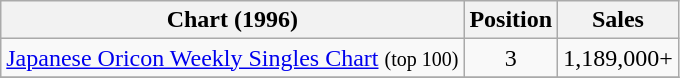<table class="wikitable">
<tr>
<th>Chart (1996)</th>
<th>Position</th>
<th>Sales</th>
</tr>
<tr>
<td><a href='#'>Japanese Oricon Weekly Singles Chart</a> <small>(top 100)</small></td>
<td align="center">3</td>
<td>1,189,000+</td>
</tr>
<tr>
</tr>
</table>
